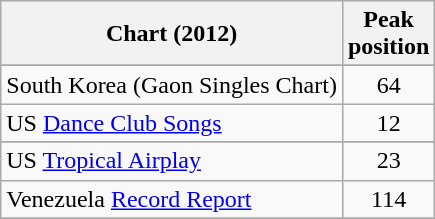<table class="wikitable sortable">
<tr>
<th>Chart (2012)</th>
<th>Peak<br>position</th>
</tr>
<tr>
</tr>
<tr>
<td>South Korea (Gaon Singles Chart)</td>
<td align="center">64</td>
</tr>
<tr>
<td>US <a href='#'>Dance Club Songs</a></td>
<td style="text-align:center;">12</td>
</tr>
<tr>
</tr>
<tr>
<td>US <a href='#'>Tropical Airplay</a></td>
<td style="text-align:center;">23</td>
</tr>
<tr>
<td>Venezuela <a href='#'>Record Report</a></td>
<td style="text-align:center;">114</td>
</tr>
<tr>
</tr>
</table>
